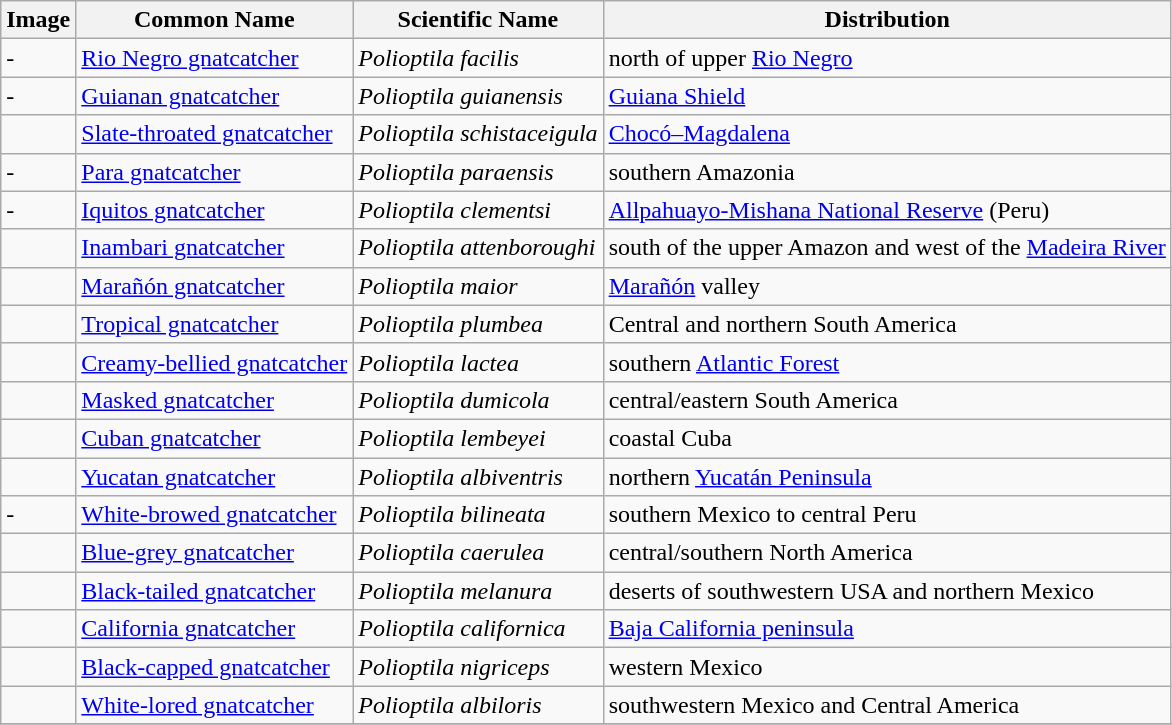<table class="wikitable">
<tr>
<th>Image</th>
<th>Common Name</th>
<th>Scientific Name</th>
<th>Distribution</th>
</tr>
<tr>
<td>-</td>
<td><a href='#'>Rio Negro gnatcatcher</a></td>
<td><em>Polioptila facilis</em></td>
<td>north of upper <a href='#'>Rio Negro</a></td>
</tr>
<tr>
<td>-</td>
<td><a href='#'>Guianan gnatcatcher</a></td>
<td><em>Polioptila guianensis</em></td>
<td><a href='#'>Guiana Shield</a></td>
</tr>
<tr>
<td></td>
<td><a href='#'>Slate-throated gnatcatcher</a></td>
<td><em>Polioptila schistaceigula</em></td>
<td><a href='#'>Chocó–Magdalena</a></td>
</tr>
<tr>
<td>-</td>
<td><a href='#'>Para gnatcatcher</a></td>
<td><em>Polioptila paraensis</em></td>
<td>southern Amazonia</td>
</tr>
<tr>
<td>-</td>
<td><a href='#'>Iquitos gnatcatcher</a></td>
<td><em>Polioptila clementsi</em></td>
<td><a href='#'>Allpahuayo-Mishana National Reserve</a> (Peru)</td>
</tr>
<tr>
<td></td>
<td><a href='#'>Inambari gnatcatcher</a></td>
<td><em>Polioptila attenboroughi</em></td>
<td>south of the upper Amazon and west of the <a href='#'>Madeira River</a></td>
</tr>
<tr>
<td></td>
<td><a href='#'>Marañón gnatcatcher</a></td>
<td><em>Polioptila maior</em></td>
<td><a href='#'>Marañón</a> valley</td>
</tr>
<tr>
<td></td>
<td><a href='#'>Tropical gnatcatcher</a></td>
<td><em>Polioptila plumbea</em></td>
<td>Central and northern South America</td>
</tr>
<tr>
<td></td>
<td><a href='#'>Creamy-bellied gnatcatcher</a></td>
<td><em>Polioptila lactea</em></td>
<td>southern <a href='#'>Atlantic Forest</a></td>
</tr>
<tr>
<td></td>
<td><a href='#'>Masked gnatcatcher</a></td>
<td><em>Polioptila dumicola</em></td>
<td>central/eastern South America</td>
</tr>
<tr>
<td></td>
<td><a href='#'>Cuban gnatcatcher</a></td>
<td><em>Polioptila lembeyei</em></td>
<td>coastal Cuba</td>
</tr>
<tr>
<td></td>
<td><a href='#'>Yucatan gnatcatcher</a></td>
<td><em>Polioptila albiventris</em></td>
<td>northern <a href='#'>Yucatán Peninsula</a></td>
</tr>
<tr>
<td>-</td>
<td><a href='#'>White-browed gnatcatcher</a></td>
<td><em>Polioptila bilineata</em></td>
<td>southern Mexico to central Peru</td>
</tr>
<tr>
<td></td>
<td><a href='#'>Blue-grey gnatcatcher</a></td>
<td><em>Polioptila caerulea</em></td>
<td>central/southern North America</td>
</tr>
<tr>
<td></td>
<td><a href='#'>Black-tailed gnatcatcher</a></td>
<td><em>Polioptila melanura</em></td>
<td>deserts of southwestern USA and northern Mexico</td>
</tr>
<tr>
<td></td>
<td><a href='#'>California gnatcatcher</a></td>
<td><em>Polioptila californica</em></td>
<td><a href='#'>Baja California peninsula</a></td>
</tr>
<tr>
<td></td>
<td><a href='#'>Black-capped gnatcatcher</a></td>
<td><em>Polioptila nigriceps</em></td>
<td>western Mexico</td>
</tr>
<tr>
<td></td>
<td><a href='#'>White-lored gnatcatcher</a></td>
<td><em>Polioptila albiloris</em></td>
<td>southwestern Mexico and Central America</td>
</tr>
<tr>
</tr>
</table>
